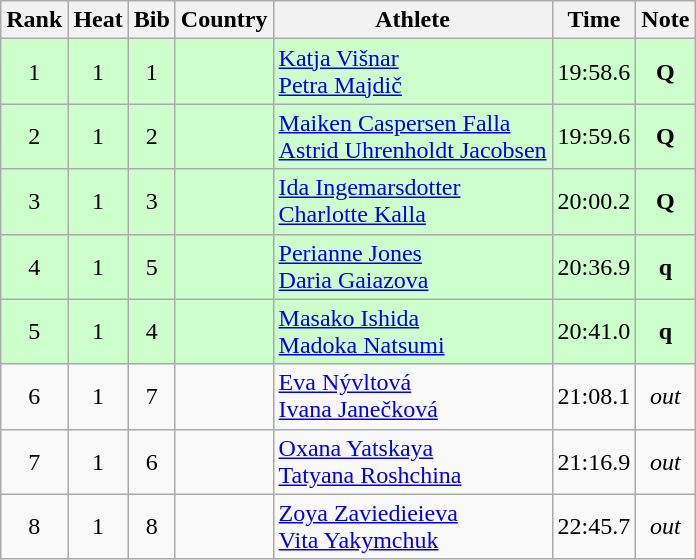<table class="wikitable sortable" style="text-align:center">
<tr>
<th>Rank</th>
<th>Heat</th>
<th>Bib</th>
<th>Country</th>
<th>Athlete</th>
<th>Time</th>
<th>Note</th>
</tr>
<tr bgcolor=ccffcc>
<td>1</td>
<td>1</td>
<td>1</td>
<td align="left"></td>
<td align="left"><a href='#'>Katja Višnar</a><br><a href='#'>Petra Majdič</a></td>
<td>19:58.6</td>
<td><strong>Q</strong></td>
</tr>
<tr bgcolor=ccffcc>
<td>2</td>
<td>1</td>
<td>2</td>
<td align="left"></td>
<td align="left"><a href='#'>Maiken Caspersen Falla</a><br><a href='#'>Astrid Uhrenholdt Jacobsen</a></td>
<td>19:59.6</td>
<td><strong>Q</strong></td>
</tr>
<tr bgcolor=ccffcc>
<td>3</td>
<td>1</td>
<td>3</td>
<td align="left"></td>
<td align="left"><a href='#'>Ida Ingemarsdotter</a><br><a href='#'>Charlotte Kalla</a></td>
<td>20:00.2</td>
<td><strong>Q</strong></td>
</tr>
<tr bgcolor=ccffcc>
<td>4</td>
<td>1</td>
<td>5</td>
<td align="left"></td>
<td align="left"><a href='#'>Perianne Jones</a><br><a href='#'>Daria Gaiazova</a></td>
<td>20:36.9</td>
<td><strong>q</strong></td>
</tr>
<tr bgcolor=ccffcc>
<td>5</td>
<td>1</td>
<td>4</td>
<td align="left"></td>
<td align="left"><a href='#'>Masako Ishida</a><br><a href='#'>Madoka Natsumi</a></td>
<td>20:41.0</td>
<td><strong>q</strong></td>
</tr>
<tr>
<td>6</td>
<td>1</td>
<td>7</td>
<td align="left"></td>
<td align="left"><a href='#'>Eva Nývltová</a><br><a href='#'>Ivana Janečková</a></td>
<td>21:08.1</td>
<td><em>out</em></td>
</tr>
<tr>
<td>7</td>
<td>1</td>
<td>6</td>
<td align="left"></td>
<td align="left"><a href='#'>Oxana Yatskaya</a><br><a href='#'>Tatyana Roshchina</a></td>
<td>21:16.9</td>
<td><em>out</em></td>
</tr>
<tr>
<td>8</td>
<td>1</td>
<td>8</td>
<td align="left"></td>
<td align="left"><a href='#'>Zoya Zaviedieieva</a><br><a href='#'>Vita Yakymchuk</a></td>
<td>22:45.7</td>
<td><em>out</em></td>
</tr>
</table>
